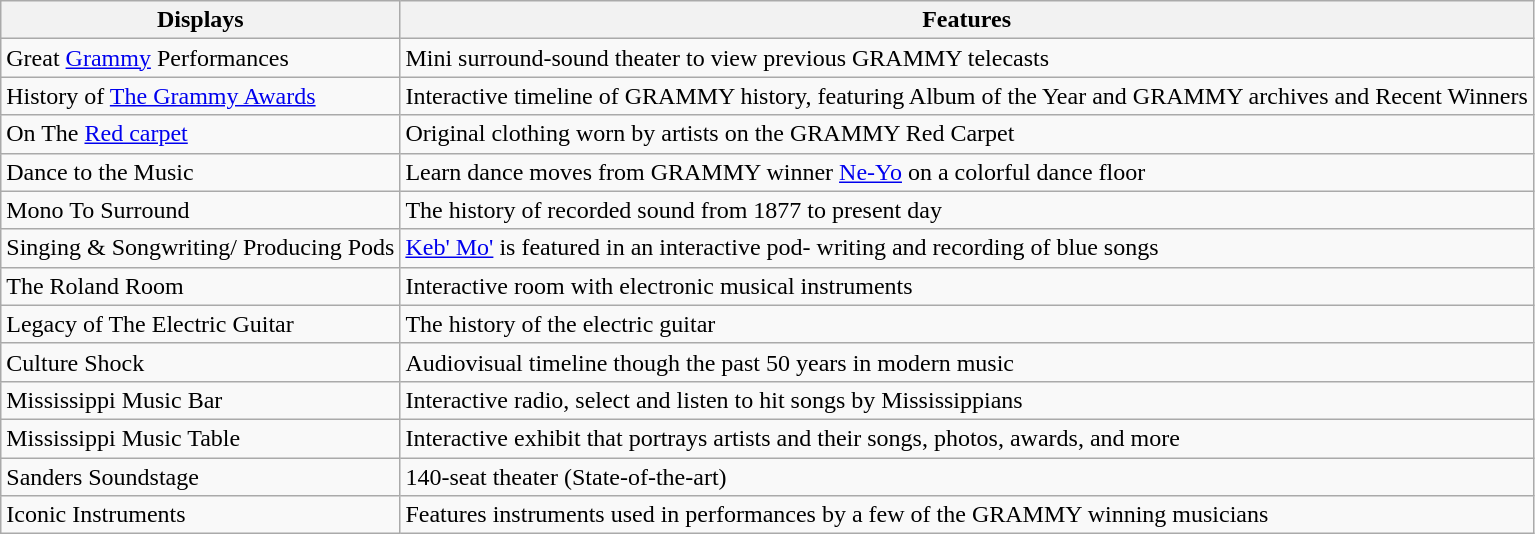<table class="wikitable">
<tr>
<th>Displays</th>
<th>Features</th>
</tr>
<tr>
<td>Great <a href='#'>Grammy</a> Performances</td>
<td>Mini surround-sound theater to view previous GRAMMY telecasts</td>
</tr>
<tr>
<td>History of <a href='#'>The Grammy Awards</a></td>
<td>Interactive timeline of GRAMMY history, featuring Album of the Year and GRAMMY archives and Recent Winners</td>
</tr>
<tr>
<td>On The <a href='#'>Red carpet</a></td>
<td>Original clothing worn by artists on the GRAMMY Red Carpet</td>
</tr>
<tr>
<td>Dance to the Music</td>
<td>Learn dance moves from GRAMMY winner <a href='#'>Ne-Yo</a> on a colorful dance floor</td>
</tr>
<tr>
<td>Mono To Surround</td>
<td>The history of recorded sound from 1877 to present day</td>
</tr>
<tr>
<td>Singing & Songwriting/ Producing Pods</td>
<td><a href='#'>Keb' Mo'</a> is featured in an interactive pod- writing and recording of blue songs</td>
</tr>
<tr>
<td>The Roland Room</td>
<td>Interactive room with electronic musical instruments</td>
</tr>
<tr>
<td>Legacy of The Electric Guitar</td>
<td>The history of the electric guitar</td>
</tr>
<tr>
<td>Culture Shock</td>
<td>Audiovisual timeline though the past 50 years in modern music</td>
</tr>
<tr>
<td>Mississippi Music Bar</td>
<td>Interactive radio, select and listen to hit songs by Mississippians</td>
</tr>
<tr>
<td>Mississippi Music Table</td>
<td>Interactive exhibit that portrays artists and their songs, photos, awards, and more</td>
</tr>
<tr>
<td>Sanders Soundstage</td>
<td>140-seat theater (State-of-the-art)</td>
</tr>
<tr>
<td>Iconic Instruments</td>
<td>Features instruments used in performances by a few of the GRAMMY winning musicians</td>
</tr>
</table>
